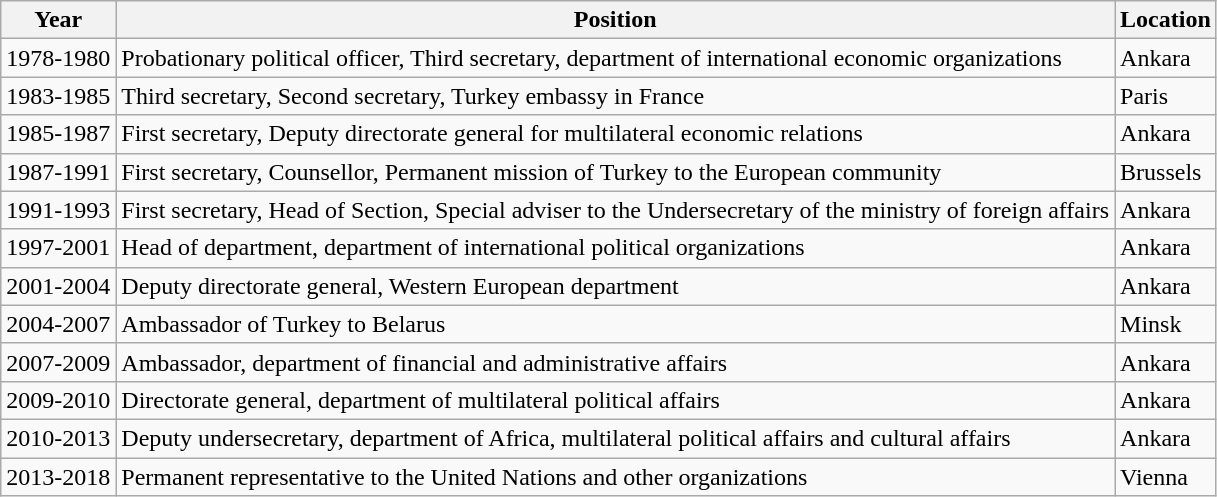<table class="wikitable sortable">
<tr>
<th>Year</th>
<th>Position</th>
<th>Location</th>
</tr>
<tr>
<td>1978-1980</td>
<td>Probationary political officer, Third secretary, department of international economic organizations</td>
<td>Ankara</td>
</tr>
<tr>
<td>1983-1985</td>
<td>Third secretary, Second secretary, Turkey embassy in France</td>
<td>Paris</td>
</tr>
<tr>
<td>1985-1987</td>
<td>First secretary, Deputy directorate general for multilateral economic relations</td>
<td>Ankara</td>
</tr>
<tr>
<td>1987-1991</td>
<td>First secretary, Counsellor, Permanent mission of Turkey to the European community</td>
<td>Brussels</td>
</tr>
<tr>
<td>1991-1993</td>
<td>First secretary, Head of Section, Special adviser to the Undersecretary of the ministry of foreign affairs</td>
<td>Ankara</td>
</tr>
<tr>
<td>1997-2001</td>
<td>Head of department, department of international political organizations</td>
<td>Ankara</td>
</tr>
<tr>
<td>2001-2004</td>
<td>Deputy directorate general, Western European department</td>
<td>Ankara</td>
</tr>
<tr>
<td>2004-2007</td>
<td>Ambassador of Turkey to Belarus</td>
<td>Minsk</td>
</tr>
<tr>
<td>2007-2009</td>
<td>Ambassador, department of financial and administrative affairs</td>
<td>Ankara</td>
</tr>
<tr>
<td>2009-2010</td>
<td>Directorate general, department of multilateral political affairs</td>
<td>Ankara</td>
</tr>
<tr>
<td>2010-2013</td>
<td>Deputy undersecretary, department of Africa, multilateral political affairs and cultural affairs</td>
<td>Ankara</td>
</tr>
<tr>
<td>2013-2018</td>
<td>Permanent representative to the United Nations and other organizations</td>
<td>Vienna</td>
</tr>
</table>
